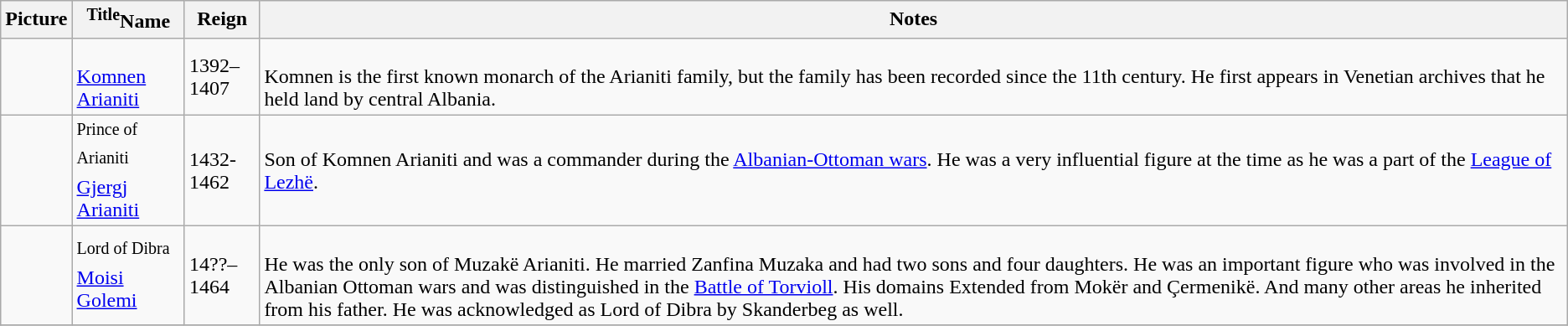<table class="wikitable">
<tr ->
<th>Picture</th>
<th><sup>Title</sup>Name</th>
<th>Reign</th>
<th>Notes</th>
</tr>
<tr ->
<td></td>
<td><br><a href='#'>Komnen Arianiti</a></td>
<td>1392–1407</td>
<td><br>Komnen is the first known monarch of the Arianiti family, but the family has been recorded since the 11th century. He first appears in Venetian archives that he held land by central Albania.</td>
</tr>
<tr ->
<td></td>
<td><sup>Prince of Arianiti</sup><br><a href='#'>Gjergj Arianiti</a></td>
<td>1432-1462</td>
<td>Son of Komnen Arianiti and was a commander during the <a href='#'>Albanian-Ottoman wars</a>. He was a very influential figure at the time as he was a part of the <a href='#'>League of Lezhë</a>.</td>
</tr>
<tr ->
<td></td>
<td><sup>Lord of Dibra</sup><br><a href='#'>Moisi Golemi</a></td>
<td>14??–1464</td>
<td><br>He was the only son of Muzakë Arianiti. He married Zanfina Muzaka and had two sons and four daughters. He was an important figure who was involved in the Albanian Ottoman wars and was distinguished in the <a href='#'>Battle of Torvioll</a>. His domains Extended from Mokër and Çermenikë. And many other areas he inherited from his father. He was acknowledged as Lord of Dibra by Skanderbeg as well.</td>
</tr>
<tr ->
</tr>
</table>
